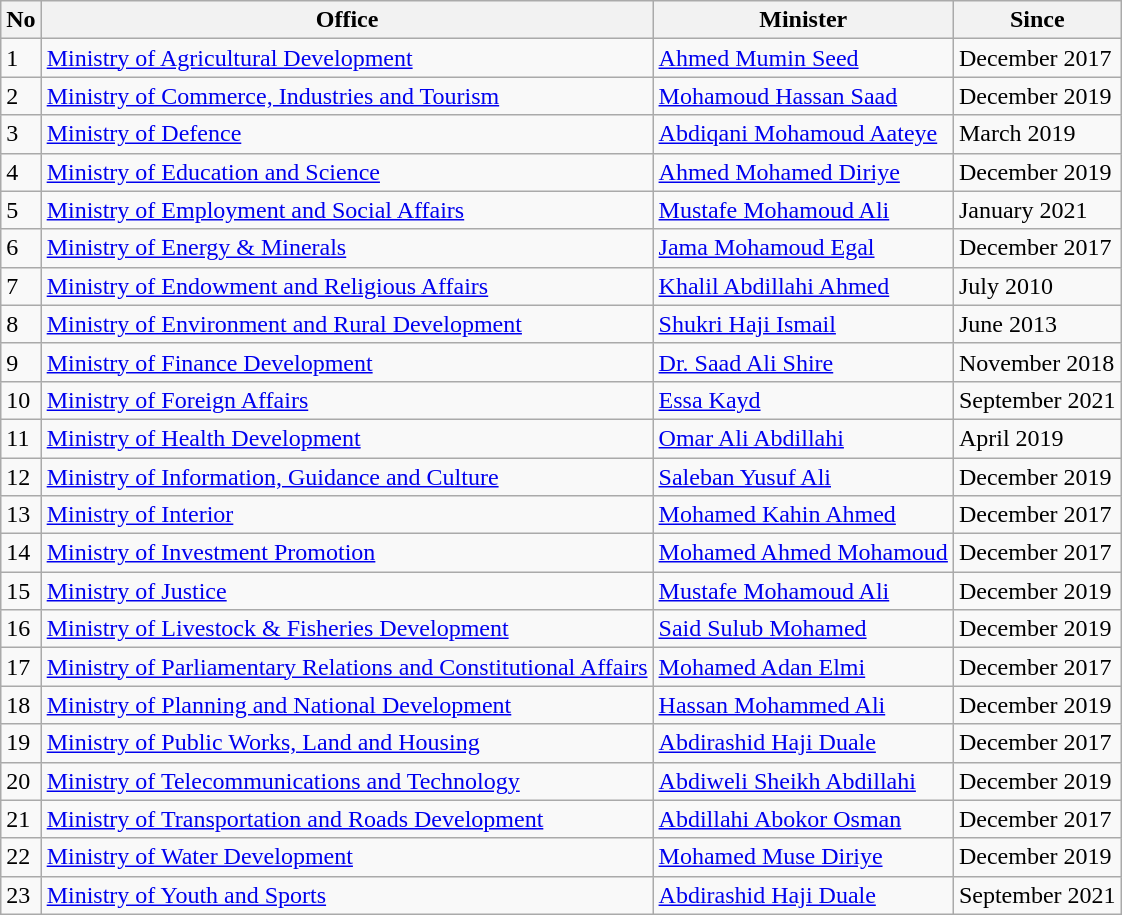<table class="sortable wikitable">
<tr>
<th>No</th>
<th>Office</th>
<th>Minister</th>
<th>Since</th>
</tr>
<tr>
<td>1</td>
<td><a href='#'>Ministry of Agricultural Development</a></td>
<td><a href='#'>Ahmed Mumin Seed</a></td>
<td>December 2017</td>
</tr>
<tr>
<td>2</td>
<td><a href='#'>Ministry of Commerce, Industries and Tourism</a></td>
<td><a href='#'>Mohamoud Hassan Saad</a></td>
<td>December 2019</td>
</tr>
<tr>
<td>3</td>
<td><a href='#'>Ministry of Defence</a></td>
<td><a href='#'>Abdiqani Mohamoud Aateye</a></td>
<td>March 2019</td>
</tr>
<tr>
<td>4</td>
<td><a href='#'>Ministry of Education and Science</a></td>
<td><a href='#'>Ahmed Mohamed Diriye</a></td>
<td>December 2019</td>
</tr>
<tr>
<td>5</td>
<td><a href='#'>Ministry of Employment and Social Affairs</a></td>
<td><a href='#'>Mustafe Mohamoud Ali</a></td>
<td>January 2021</td>
</tr>
<tr>
<td>6</td>
<td><a href='#'>Ministry of Energy & Minerals</a></td>
<td><a href='#'>Jama Mohamoud Egal</a></td>
<td>December 2017</td>
</tr>
<tr>
<td>7</td>
<td><a href='#'>Ministry of Endowment and Religious Affairs</a></td>
<td><a href='#'>Khalil Abdillahi Ahmed</a></td>
<td>July 2010</td>
</tr>
<tr>
<td>8</td>
<td><a href='#'>Ministry of Environment and Rural Development</a></td>
<td><a href='#'>Shukri Haji Ismail</a></td>
<td>June 2013</td>
</tr>
<tr>
<td>9</td>
<td><a href='#'>Ministry of Finance Development</a></td>
<td><a href='#'>Dr. Saad Ali Shire</a></td>
<td>November 2018</td>
</tr>
<tr>
<td>10</td>
<td><a href='#'>Ministry of Foreign Affairs</a></td>
<td><a href='#'>Essa Kayd</a></td>
<td>September 2021</td>
</tr>
<tr>
<td>11</td>
<td><a href='#'>Ministry of Health Development</a></td>
<td><a href='#'>Omar Ali Abdillahi</a></td>
<td>April 2019</td>
</tr>
<tr>
<td>12</td>
<td><a href='#'>Ministry of Information, Guidance and Culture</a></td>
<td><a href='#'>Saleban Yusuf Ali</a></td>
<td>December 2019</td>
</tr>
<tr>
<td>13</td>
<td><a href='#'>Ministry of Interior</a></td>
<td><a href='#'>Mohamed Kahin Ahmed</a></td>
<td>December 2017</td>
</tr>
<tr>
<td>14</td>
<td><a href='#'>Ministry of Investment Promotion</a></td>
<td><a href='#'>Mohamed Ahmed Mohamoud</a></td>
<td>December 2017</td>
</tr>
<tr>
<td>15</td>
<td><a href='#'>Ministry of Justice</a></td>
<td><a href='#'>Mustafe Mohamoud Ali</a></td>
<td>December 2019</td>
</tr>
<tr>
<td>16</td>
<td><a href='#'>Ministry of Livestock & Fisheries Development</a></td>
<td><a href='#'>Said Sulub Mohamed</a></td>
<td>December 2019</td>
</tr>
<tr>
<td>17</td>
<td><a href='#'>Ministry of Parliamentary Relations and Constitutional Affairs</a></td>
<td><a href='#'>Mohamed Adan Elmi</a></td>
<td>December 2017</td>
</tr>
<tr>
<td>18</td>
<td><a href='#'>Ministry of Planning and National Development</a></td>
<td><a href='#'>Hassan Mohammed Ali</a></td>
<td>December 2019</td>
</tr>
<tr>
<td>19</td>
<td><a href='#'>Ministry of Public Works, Land and  Housing</a></td>
<td><a href='#'>Abdirashid Haji Duale</a></td>
<td>December 2017</td>
</tr>
<tr>
<td>20</td>
<td><a href='#'>Ministry of Telecommunications and Technology</a></td>
<td><a href='#'>Abdiweli Sheikh Abdillahi</a></td>
<td>December 2019</td>
</tr>
<tr>
<td>21</td>
<td><a href='#'>Ministry of Transportation and Roads Development</a></td>
<td><a href='#'>Abdillahi Abokor Osman</a></td>
<td>December 2017</td>
</tr>
<tr>
<td>22</td>
<td><a href='#'>Ministry of Water Development</a></td>
<td><a href='#'>Mohamed Muse Diriye</a></td>
<td>December 2019</td>
</tr>
<tr>
<td>23</td>
<td><a href='#'>Ministry of Youth and Sports</a></td>
<td><a href='#'>Abdirashid Haji Duale</a></td>
<td>September 2021</td>
</tr>
</table>
